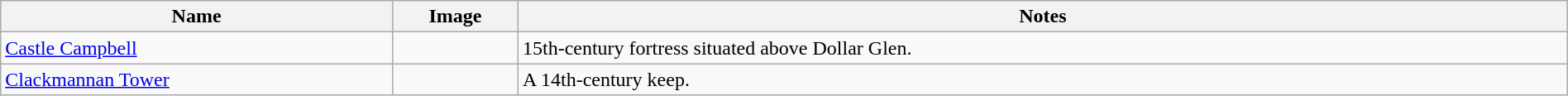<table class="wikitable" width="100%">
<tr>
<th width="25%">Name<br></th>
<th width="94px">Image</th>
<th>Notes</th>
</tr>
<tr>
<td><a href='#'>Castle Campbell</a></td>
<td></td>
<td>15th-century fortress situated above Dollar Glen.</td>
</tr>
<tr>
<td><a href='#'>Clackmannan Tower</a></td>
<td></td>
<td>A 14th-century keep.</td>
</tr>
</table>
